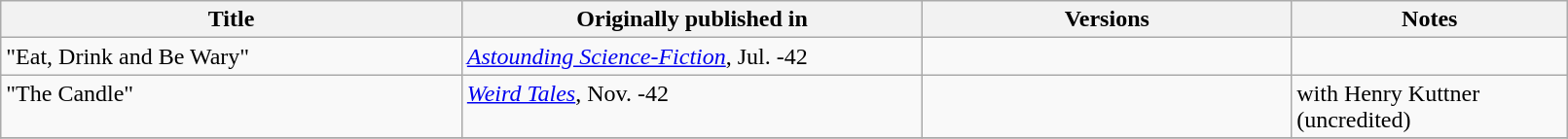<table class="wikitable" style="width: 85%">
<tr valign="top">
<th width="25%">Title</th>
<th width="25%">Originally published in</th>
<th width="20%">Versions</th>
<th width="15%">Notes</th>
</tr>
<tr valign="top">
<td>"Eat, Drink and Be Wary"</td>
<td><a href='#'><em>Astounding Science-Fiction</em></a>, Jul. -42</td>
<td></td>
<td></td>
</tr>
<tr valign="top">
<td>"The Candle"</td>
<td><em><a href='#'>Weird Tales</a></em>, Nov. -42</td>
<td></td>
<td>with Henry Kuttner (uncredited)</td>
</tr>
<tr valign="top">
</tr>
</table>
